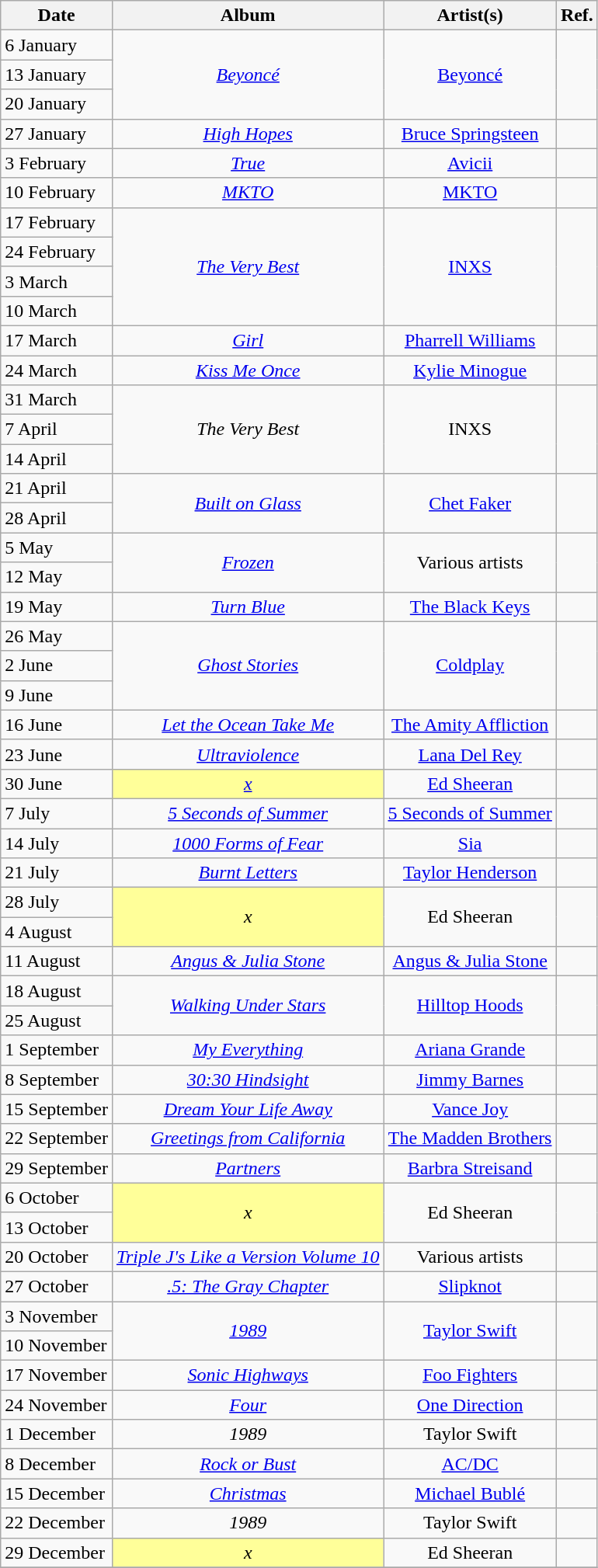<table class="wikitable">
<tr>
<th style="text-align: center;">Date</th>
<th style="text-align: center;">Album</th>
<th style="text-align: center;">Artist(s)</th>
<th style="text-align: center;">Ref.</th>
</tr>
<tr>
<td>6 January</td>
<td rowspan="3" style="text-align: center;"><em><a href='#'>Beyoncé</a></em></td>
<td rowspan="3" style="text-align: center;"><a href='#'>Beyoncé</a></td>
<td rowspan="3" style="text-align: center;"></td>
</tr>
<tr>
<td>13 January</td>
</tr>
<tr>
<td>20 January</td>
</tr>
<tr>
<td>27 January</td>
<td style="text-align: center;"><em><a href='#'>High Hopes</a></em></td>
<td style="text-align: center;"><a href='#'>Bruce Springsteen</a></td>
<td style="text-align: center;"></td>
</tr>
<tr>
<td>3 February</td>
<td style="text-align: center;"><em><a href='#'>True</a></em></td>
<td style="text-align: center;"><a href='#'>Avicii</a></td>
<td style="text-align: center;"></td>
</tr>
<tr>
<td>10 February</td>
<td style="text-align: center;"><em><a href='#'>MKTO</a></em></td>
<td style="text-align: center;"><a href='#'>MKTO</a></td>
<td style="text-align: center;"></td>
</tr>
<tr>
<td>17 February</td>
<td rowspan="4" style="text-align: center;"><em><a href='#'>The Very Best</a></em></td>
<td rowspan="4" style="text-align: center;"><a href='#'>INXS</a></td>
<td rowspan="4" style="text-align: center;"></td>
</tr>
<tr>
<td>24 February</td>
</tr>
<tr>
<td>3 March</td>
</tr>
<tr>
<td>10 March</td>
</tr>
<tr>
<td>17 March</td>
<td style="text-align: center;"><em><a href='#'>Girl</a></em></td>
<td style="text-align: center;"><a href='#'>Pharrell Williams</a></td>
<td style="text-align: center;"></td>
</tr>
<tr>
<td>24 March</td>
<td style="text-align: center;"><em><a href='#'>Kiss Me Once</a></em></td>
<td style="text-align: center;"><a href='#'>Kylie Minogue</a></td>
<td style="text-align: center;"></td>
</tr>
<tr>
<td>31 March</td>
<td rowspan="3" style="text-align: center;"><em>The Very Best</em></td>
<td rowspan="3" style="text-align: center;">INXS</td>
<td rowspan="3" style="text-align: center;"></td>
</tr>
<tr>
<td>7 April</td>
</tr>
<tr>
<td>14 April</td>
</tr>
<tr>
<td>21 April</td>
<td rowspan="2" style="text-align: center;"><em><a href='#'>Built on Glass</a></em></td>
<td rowspan="2" style="text-align: center;"><a href='#'>Chet Faker</a></td>
<td rowspan="2" style="text-align: center;"></td>
</tr>
<tr>
<td>28 April</td>
</tr>
<tr>
<td>5 May</td>
<td rowspan="2" style="text-align: center;"><em><a href='#'>Frozen</a></em></td>
<td rowspan="2" style="text-align: center;">Various artists</td>
<td rowspan="2" style="text-align: center;"></td>
</tr>
<tr>
<td>12 May</td>
</tr>
<tr>
<td>19 May</td>
<td style="text-align: center;"><em><a href='#'>Turn Blue</a></em></td>
<td style="text-align: center;"><a href='#'>The Black Keys</a></td>
<td style="text-align: center;"></td>
</tr>
<tr>
<td>26 May</td>
<td rowspan="3" style="text-align: center;"><em><a href='#'>Ghost Stories</a></em></td>
<td rowspan="3" style="text-align: center;"><a href='#'>Coldplay</a></td>
<td rowspan="3" style="text-align: center;"></td>
</tr>
<tr>
<td>2 June</td>
</tr>
<tr>
<td>9 June</td>
</tr>
<tr>
<td>16 June</td>
<td style="text-align: center;"><em><a href='#'>Let the Ocean Take Me</a></em></td>
<td style="text-align: center;"><a href='#'>The Amity Affliction</a></td>
<td style="text-align: center;"></td>
</tr>
<tr>
<td>23 June</td>
<td style="text-align: center;"><em><a href='#'>Ultraviolence</a></em></td>
<td style="text-align: center;"><a href='#'>Lana Del Rey</a></td>
<td style="text-align: center;"></td>
</tr>
<tr>
<td>30 June</td>
<td bgcolor= #FFFF99 style="text-align: center;"><em><a href='#'>x</a></em></td>
<td style="text-align: center;"><a href='#'>Ed Sheeran</a></td>
<td style="text-align: center;"></td>
</tr>
<tr>
<td>7 July</td>
<td style="text-align: center;"><em><a href='#'>5 Seconds of Summer</a></em></td>
<td style="text-align: center;"><a href='#'>5 Seconds of Summer</a></td>
<td style="text-align: center;"></td>
</tr>
<tr>
<td>14 July</td>
<td style="text-align: center;"><em><a href='#'>1000 Forms of Fear</a></em></td>
<td style="text-align: center;"><a href='#'>Sia</a></td>
<td style="text-align: center;"></td>
</tr>
<tr>
<td>21 July</td>
<td style="text-align: center;"><em><a href='#'>Burnt Letters</a></em></td>
<td style="text-align: center;"><a href='#'>Taylor Henderson</a></td>
<td style="text-align: center;"></td>
</tr>
<tr>
<td>28 July</td>
<td bgcolor=#FFFF99 rowspan="2" style="text-align: center;"><em>x</em></td>
<td rowspan="2" style="text-align: center;">Ed Sheeran</td>
<td rowspan="2" style="text-align: center;"></td>
</tr>
<tr>
<td>4 August</td>
</tr>
<tr>
<td>11 August</td>
<td style="text-align: center;"><em><a href='#'>Angus & Julia Stone</a></em></td>
<td style="text-align: center;"><a href='#'>Angus & Julia Stone</a></td>
<td style="text-align: center;"></td>
</tr>
<tr>
<td>18 August</td>
<td rowspan="2" style="text-align: center;"><em><a href='#'>Walking Under Stars</a></em></td>
<td rowspan="2" style="text-align: center;"><a href='#'>Hilltop Hoods</a></td>
<td rowspan="2" style="text-align: center;"></td>
</tr>
<tr>
<td>25 August</td>
</tr>
<tr>
<td>1 September</td>
<td style="text-align: center;"><em><a href='#'>My Everything</a></em></td>
<td style="text-align: center;"><a href='#'>Ariana Grande</a></td>
<td style="text-align: center;"></td>
</tr>
<tr>
<td>8 September</td>
<td style="text-align: center;"><em><a href='#'>30:30 Hindsight</a></em></td>
<td style="text-align: center;"><a href='#'>Jimmy Barnes</a></td>
<td style="text-align: center;"></td>
</tr>
<tr>
<td>15 September</td>
<td style="text-align: center;"><em><a href='#'>Dream Your Life Away</a></em></td>
<td style="text-align: center;"><a href='#'>Vance Joy</a></td>
<td style="text-align: center;"></td>
</tr>
<tr>
<td>22 September</td>
<td style="text-align: center;"><em><a href='#'>Greetings from California</a></em></td>
<td style="text-align: center;"><a href='#'>The Madden Brothers</a></td>
<td style="text-align: center;"></td>
</tr>
<tr>
<td>29 September</td>
<td style="text-align: center;"><em><a href='#'>Partners</a></em></td>
<td style="text-align: center;"><a href='#'>Barbra Streisand</a></td>
<td style="text-align: center;"></td>
</tr>
<tr>
<td>6 October</td>
<td bgcolor= #FFFF99 rowspan="2" style="text-align: center;"><em>x</em></td>
<td rowspan="2" style="text-align: center;">Ed Sheeran</td>
<td rowspan="2" style="text-align: center;"></td>
</tr>
<tr>
<td>13 October</td>
</tr>
<tr>
<td>20 October</td>
<td style="text-align: center;"><em><a href='#'>Triple J's Like a Version Volume 10</a></em></td>
<td style="text-align: center;">Various artists</td>
<td style="text-align: center;"></td>
</tr>
<tr>
<td>27 October</td>
<td style="text-align: center;"><em><a href='#'>.5: The Gray Chapter</a></em></td>
<td style="text-align: center;"><a href='#'>Slipknot</a></td>
<td style="text-align: center;"></td>
</tr>
<tr>
<td>3 November</td>
<td rowspan="2" style="text-align: center;"><em><a href='#'>1989</a></em></td>
<td rowspan="2" style="text-align: center;"><a href='#'>Taylor Swift</a></td>
<td rowspan="2" style="text-align: center;"></td>
</tr>
<tr>
<td>10 November</td>
</tr>
<tr>
<td>17 November</td>
<td style="text-align: center;"><em><a href='#'>Sonic Highways</a></em></td>
<td style="text-align: center;"><a href='#'>Foo Fighters</a></td>
<td style="text-align: center;"></td>
</tr>
<tr>
<td>24 November</td>
<td style="text-align: center;"><em><a href='#'>Four</a></em></td>
<td style="text-align: center;"><a href='#'>One Direction</a></td>
<td style="text-align: center;"></td>
</tr>
<tr>
<td>1 December</td>
<td style="text-align: center;"><em>1989</em></td>
<td style="text-align: center;">Taylor Swift</td>
<td style="text-align: center;"></td>
</tr>
<tr>
<td>8 December</td>
<td style="text-align: center;"><em><a href='#'>Rock or Bust</a></em></td>
<td style="text-align: center;"><a href='#'>AC/DC</a></td>
<td style="text-align: center;"></td>
</tr>
<tr>
<td>15 December</td>
<td style="text-align: center;"><em><a href='#'>Christmas</a></em></td>
<td style="text-align: center;"><a href='#'>Michael Bublé</a></td>
<td style="text-align: center;"></td>
</tr>
<tr>
<td>22 December</td>
<td style="text-align: center;"><em>1989</em></td>
<td style="text-align: center;">Taylor Swift</td>
<td style="text-align: center;"></td>
</tr>
<tr>
<td>29 December</td>
<td bgcolor= #FFFF99 style="text-align: center;"><em>x</em></td>
<td style="text-align: center;">Ed Sheeran</td>
<td style="text-align: center;"></td>
</tr>
<tr>
</tr>
</table>
